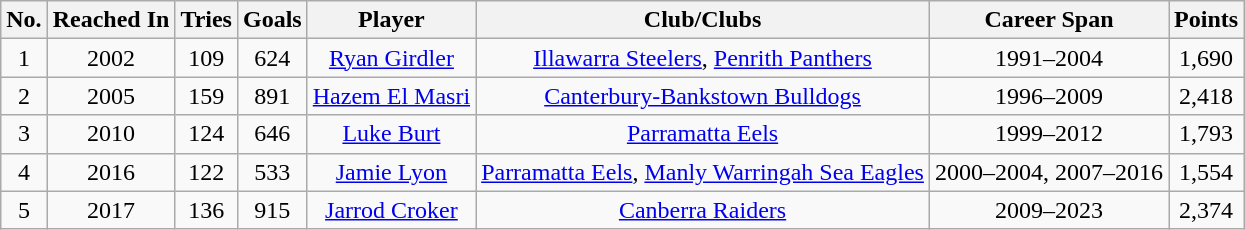<table class="wikitable sortable" style="text-align: center;">
<tr>
<th>No.</th>
<th>Reached In</th>
<th>Tries</th>
<th>Goals</th>
<th>Player</th>
<th>Club/Clubs</th>
<th>Career Span</th>
<th>Points</th>
</tr>
<tr>
<td>1</td>
<td>2002</td>
<td>109</td>
<td>624</td>
<td><a href='#'>Ryan Girdler</a></td>
<td><a href='#'>Illawarra Steelers</a>, <a href='#'>Penrith Panthers</a></td>
<td>1991–2004</td>
<td>1,690</td>
</tr>
<tr>
<td>2</td>
<td>2005</td>
<td>159</td>
<td>891</td>
<td><a href='#'>Hazem El Masri</a></td>
<td><a href='#'>Canterbury-Bankstown Bulldogs</a></td>
<td>1996–2009</td>
<td>2,418</td>
</tr>
<tr>
<td>3</td>
<td>2010</td>
<td>124</td>
<td>646</td>
<td><a href='#'>Luke Burt</a></td>
<td><a href='#'>Parramatta Eels</a></td>
<td>1999–2012</td>
<td>1,793</td>
</tr>
<tr>
<td>4</td>
<td>2016</td>
<td>122</td>
<td>533</td>
<td><a href='#'>Jamie Lyon</a></td>
<td><a href='#'>Parramatta Eels</a>, <a href='#'>Manly Warringah Sea Eagles</a></td>
<td>2000–2004, 2007–2016</td>
<td>1,554</td>
</tr>
<tr>
<td>5</td>
<td>2017</td>
<td>136</td>
<td>915</td>
<td><a href='#'>Jarrod Croker</a></td>
<td><a href='#'>Canberra Raiders</a></td>
<td>2009–2023</td>
<td>2,374</td>
</tr>
</table>
